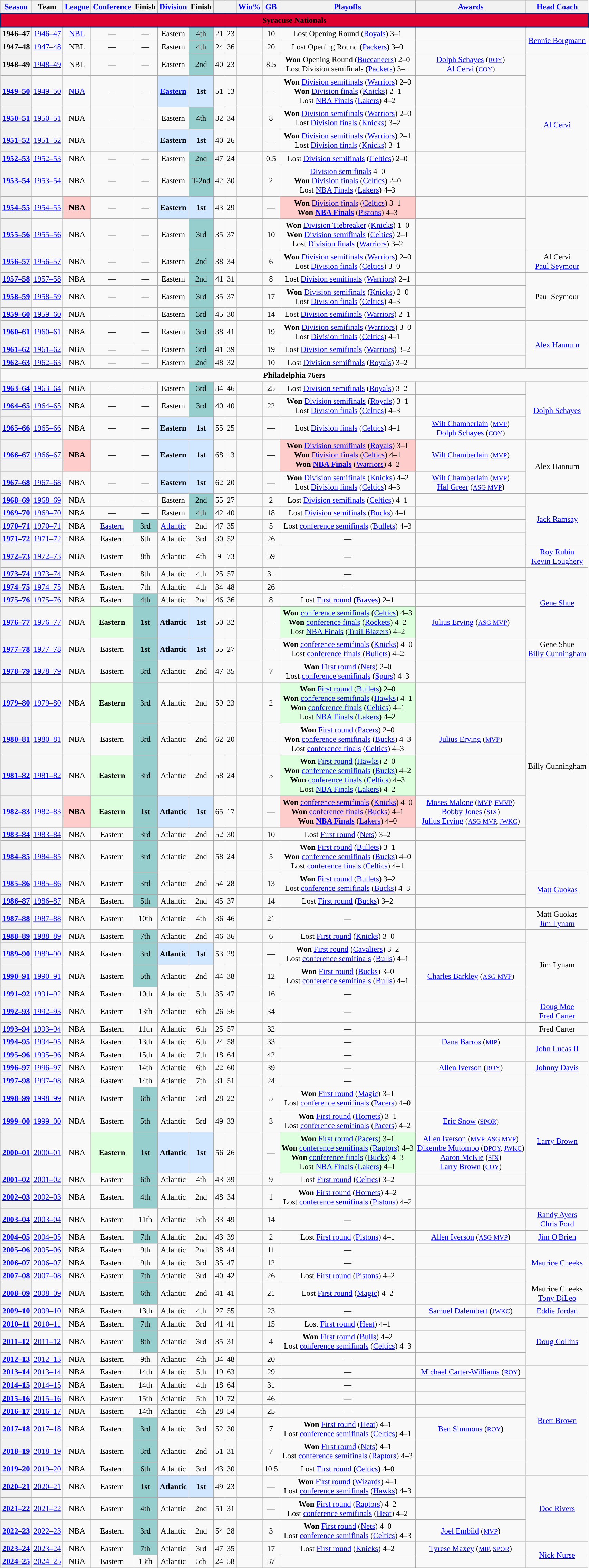<table class="wikitable" style="text-align:center; font-size:95%;">
<tr>
<th scope="col"><a href='#'>Season</a></th>
<th scope="col">Team</th>
<th scope="col"><a href='#'>League</a></th>
<th scope="col"><a href='#'>Conference</a></th>
<th scope="col">Finish</th>
<th scope="col"><a href='#'>Division</a></th>
<th scope="col">Finish</th>
<th scope="col"></th>
<th scope="col"></th>
<th scope="col"><a href='#'>Win%</a></th>
<th scope="col"><a href='#'>GB</a></th>
<th scope="col"><a href='#'>Playoffs</a></th>
<th scope="col"><a href='#'>Awards</a></th>
<th scope="col"><a href='#'>Head Coach</a></th>
</tr>
<tr>
<td colspan=14 style="border:2px solid #002E6D; background-color:#DD0031;"><span><strong>Syracuse Nationals</strong></span></td>
</tr>
<tr>
<th>1946–47</th>
<td><a href='#'>1946–47</a></td>
<td><a href='#'>NBL</a></td>
<td>—</td>
<td>—</td>
<td>Eastern</td>
<td bgcolor="96cdcd">4th</td>
<td>21</td>
<td>23</td>
<td></td>
<td>10</td>
<td>Lost Opening Round (<a href='#'>Royals</a>) 3–1</td>
<td></td>
<td rowspan=2><a href='#'>Bennie Borgmann</a></td>
</tr>
<tr>
<th>1947–48</th>
<td><a href='#'>1947–48</a></td>
<td>NBL</td>
<td>—</td>
<td>—</td>
<td>Eastern</td>
<td bgcolor="#96cdcd">4th</td>
<td>24</td>
<td>36</td>
<td></td>
<td>20</td>
<td>Lost Opening Round (<a href='#'>Packers</a>) 3–0</td>
<td></td>
</tr>
<tr>
<th>1948–49</th>
<td><a href='#'>1948–49</a></td>
<td>NBL</td>
<td>—</td>
<td>—</td>
<td>Eastern</td>
<td bgcolor="#96cdcd">2nd</td>
<td>40</td>
<td>23</td>
<td></td>
<td>8.5</td>
<td><strong>Won</strong> Opening Round (<a href='#'>Buccaneers</a>) 2–0<br>Lost Division semifinals (<a href='#'>Packers</a>) 3–1</td>
<td><a href='#'>Dolph Schayes</a> (<small><a href='#'>ROY</a></small>) <br> <a href='#'>Al Cervi</a> (<small><a href='#'>COY</a></small>)</td>
<td rowspan=6><a href='#'>Al Cervi</a></td>
</tr>
<tr>
<th><a href='#'>1949–50</a></th>
<td><a href='#'>1949–50</a></td>
<td><a href='#'>NBA</a></td>
<td>—</td>
<td>—</td>
<td bgcolor="#D0E7FF"><strong><a href='#'>Eastern</a></strong></td>
<td bgcolor="D0E7FF"><strong>1st</strong></td>
<td>51</td>
<td>13</td>
<td></td>
<td>—</td>
<td><strong>Won</strong> <a href='#'>Division semifinals</a> (<a href='#'>Warriors</a>) 2–0<br><strong>Won</strong> <a href='#'>Division finals</a> (<a href='#'>Knicks</a>) 2–1<br>Lost <a href='#'>NBA Finals</a> (<a href='#'>Lakers</a>) 4–2</td>
<td></td>
</tr>
<tr>
<th><a href='#'>1950–51</a></th>
<td><a href='#'>1950–51</a></td>
<td>NBA</td>
<td>—</td>
<td>—</td>
<td>Eastern</td>
<td bgcolor="#96cdcd">4th</td>
<td>32</td>
<td>34</td>
<td></td>
<td>8</td>
<td><strong>Won</strong> <a href='#'>Division semifinals</a> (<a href='#'>Warriors</a>) 2–0<br>Lost <a href='#'>Division finals</a> (<a href='#'>Knicks</a>) 3–2</td>
<td></td>
</tr>
<tr>
<th><a href='#'>1951–52</a></th>
<td><a href='#'>1951–52</a></td>
<td>NBA</td>
<td>—</td>
<td>—</td>
<td bgcolor="#D0E7FF"><strong>Eastern</strong></td>
<td bgcolor="#D0E7FF"><strong>1st</strong></td>
<td>40</td>
<td>26</td>
<td></td>
<td>—</td>
<td><strong>Won</strong> <a href='#'>Division semifinals</a> (<a href='#'>Warriors</a>) 2–1<br>Lost <a href='#'>Division finals</a> (<a href='#'>Knicks</a>) 3–1</td>
<td></td>
</tr>
<tr>
<th><a href='#'>1952–53</a></th>
<td><a href='#'>1952–53</a></td>
<td>NBA</td>
<td>—</td>
<td>—</td>
<td>Eastern</td>
<td bgcolor="#96cdcd">2nd</td>
<td>47</td>
<td>24</td>
<td></td>
<td>0.5</td>
<td>Lost <a href='#'>Division semifinals</a> (<a href='#'>Celtics</a>) 2–0</td>
<td></td>
</tr>
<tr>
<th><a href='#'>1953–54</a></th>
<td><a href='#'>1953–54</a></td>
<td>NBA</td>
<td>—</td>
<td>—</td>
<td>Eastern</td>
<td bgcolor="#96cdcd">T-2nd</td>
<td>42</td>
<td>30</td>
<td></td>
<td>2</td>
<td><strong></strong> <a href='#'>Division semifinals</a> 4–0<br><strong>Won</strong> <a href='#'>Division finals</a> (<a href='#'>Celtics</a>) 2–0<br>Lost <a href='#'>NBA Finals</a> (<a href='#'>Lakers</a>) 4–3</td>
<td></td>
</tr>
<tr>
<th><a href='#'>1954–55</a></th>
<td><a href='#'>1954–55</a></td>
<td bgcolor="#ffcccc"><strong>NBA</strong></td>
<td>—</td>
<td>—</td>
<td bgcolor="#D0E7FF"><strong>Eastern</strong></td>
<td bgcolor="#D0E7FF"><strong>1st</strong></td>
<td>43</td>
<td>29</td>
<td></td>
<td>—</td>
<td bgcolor="#ffcccc"><strong>Won</strong> <a href='#'>Division finals</a> (<a href='#'>Celtics</a>) 3–1<br><strong>Won <a href='#'>NBA Finals</a></strong> (<a href='#'>Pistons</a>) 4–3</td>
<td></td>
</tr>
<tr>
<th><a href='#'>1955–56</a></th>
<td><a href='#'>1955–56</a></td>
<td>NBA</td>
<td>—</td>
<td>—</td>
<td>Eastern</td>
<td bgcolor="#96cdcd">3rd</td>
<td>35</td>
<td>37</td>
<td></td>
<td>10</td>
<td><strong>Won</strong> <a href='#'>Division Tiebreaker</a> (<a href='#'>Knicks</a>) 1–0<br><strong>Won</strong> <a href='#'>Division semifinals</a> (<a href='#'>Celtics</a>) 2–1<br>Lost <a href='#'>Division finals</a> (<a href='#'>Warriors</a>) 3–2</td>
<td></td>
</tr>
<tr>
<th><a href='#'>1956–57</a></th>
<td><a href='#'>1956–57</a></td>
<td>NBA</td>
<td>—</td>
<td>—</td>
<td>Eastern</td>
<td bgcolor="#96cdcd">2nd</td>
<td>38</td>
<td>34</td>
<td></td>
<td>6</td>
<td><strong>Won</strong> <a href='#'>Division semifinals</a> (<a href='#'>Warriors</a>) 2–0<br>Lost <a href='#'>Division finals</a> (<a href='#'>Celtics</a>) 3–0</td>
<td></td>
<td>Al Cervi<br><a href='#'>Paul Seymour</a></td>
</tr>
<tr>
<th><a href='#'>1957–58</a></th>
<td><a href='#'>1957–58</a></td>
<td>NBA</td>
<td>—</td>
<td>—</td>
<td>Eastern</td>
<td bgcolor="#96cdcd">2nd</td>
<td>41</td>
<td>31</td>
<td></td>
<td>8</td>
<td>Lost <a href='#'>Division semifinals</a> (<a href='#'>Warriors</a>) 2–1</td>
<td></td>
<td rowspan=3>Paul Seymour</td>
</tr>
<tr>
<th><a href='#'>1958–59</a></th>
<td><a href='#'>1958–59</a></td>
<td>NBA</td>
<td>—</td>
<td>—</td>
<td>Eastern</td>
<td bgcolor="#96cdcd">3rd</td>
<td>35</td>
<td>37</td>
<td></td>
<td>17</td>
<td><strong>Won</strong> <a href='#'>Division semifinals</a> (<a href='#'>Knicks</a>) 2–0<br>Lost <a href='#'>Division finals</a> (<a href='#'>Celtics</a>) 4–3</td>
<td></td>
</tr>
<tr>
<th><a href='#'>1959–60</a></th>
<td><a href='#'>1959–60</a></td>
<td>NBA</td>
<td>—</td>
<td>—</td>
<td>Eastern</td>
<td bgcolor="#96cdcd">3rd</td>
<td>45</td>
<td>30</td>
<td></td>
<td>14</td>
<td>Lost <a href='#'>Division semifinals</a> (<a href='#'>Warriors</a>) 2–1</td>
<td></td>
</tr>
<tr>
<th><a href='#'>1960–61</a></th>
<td><a href='#'>1960–61</a></td>
<td>NBA</td>
<td>—</td>
<td>—</td>
<td>Eastern</td>
<td bgcolor="#96cdcd">3rd</td>
<td>38</td>
<td>41</td>
<td></td>
<td>19</td>
<td><strong>Won</strong> <a href='#'>Division semifinals</a> (<a href='#'>Warriors</a>) 3–0<br>Lost <a href='#'>Division finals</a> (<a href='#'>Celtics</a>) 4–1</td>
<td></td>
<td rowspan=3><a href='#'>Alex Hannum</a></td>
</tr>
<tr>
<th><a href='#'>1961–62</a></th>
<td><a href='#'>1961–62</a></td>
<td>NBA</td>
<td>—</td>
<td>—</td>
<td>Eastern</td>
<td bgcolor="#96cdcd">3rd</td>
<td>41</td>
<td>39</td>
<td></td>
<td>19</td>
<td>Lost <a href='#'>Division semifinals</a> (<a href='#'>Warriors</a>) 3–2</td>
<td></td>
</tr>
<tr>
<th><a href='#'>1962–63</a></th>
<td><a href='#'>1962–63</a></td>
<td>NBA</td>
<td>—</td>
<td>—</td>
<td>Eastern</td>
<td bgcolor="#96cdcd">2nd</td>
<td>48</td>
<td>32</td>
<td></td>
<td>10</td>
<td>Lost <a href='#'>Division semifinals</a> (<a href='#'>Royals</a>) 3–2</td>
<td></td>
</tr>
<tr>
<td colspan="14"><strong>Philadelphia 76ers</strong></td>
</tr>
<tr>
<th><a href='#'>1963–64</a></th>
<td><a href='#'>1963–64</a></td>
<td>NBA</td>
<td>—</td>
<td>—</td>
<td>Eastern</td>
<td bgcolor="#96cdcd">3rd</td>
<td>34</td>
<td>46</td>
<td></td>
<td>25</td>
<td>Lost <a href='#'>Division semifinals</a> (<a href='#'>Royals</a>) 3–2</td>
<td></td>
<td rowspan=3><a href='#'>Dolph Schayes</a></td>
</tr>
<tr>
<th><a href='#'>1964–65</a></th>
<td><a href='#'>1964–65</a></td>
<td>NBA</td>
<td>—</td>
<td>—</td>
<td>Eastern</td>
<td bgcolor="#96cdcd">3rd</td>
<td>40</td>
<td>40</td>
<td></td>
<td>22</td>
<td><strong>Won</strong> <a href='#'>Division semifinals</a> (<a href='#'>Royals</a>) 3–1<br>Lost <a href='#'>Division finals</a> (<a href='#'>Celtics</a>) 4–3</td>
<td></td>
</tr>
<tr>
<th><a href='#'>1965–66</a></th>
<td><a href='#'>1965–66</a></td>
<td>NBA</td>
<td>—</td>
<td>—</td>
<td bgcolor="#D0E7FF"><strong>Eastern</strong></td>
<td bgcolor="#D0E7FF"><strong>1st</strong></td>
<td>55</td>
<td>25</td>
<td></td>
<td>—</td>
<td>Lost <a href='#'>Division finals</a> (<a href='#'>Celtics</a>) 4–1</td>
<td><a href='#'>Wilt Chamberlain</a> (<small><a href='#'>MVP</a></small>) <br> <a href='#'>Dolph Schayes</a> (<small><a href='#'>COY</a></small>)</td>
</tr>
<tr>
<th><a href='#'>1966–67</a></th>
<td><a href='#'>1966–67</a></td>
<td bgcolor="#ffcccc"><strong>NBA</strong></td>
<td>—</td>
<td>—</td>
<td bgcolor="#D0E7FF"><strong>Eastern</strong></td>
<td bgcolor="#D0E7FF"><strong>1st</strong></td>
<td>68</td>
<td>13</td>
<td></td>
<td>—</td>
<td bgcolor="#ffcccc"><strong>Won</strong> <a href='#'>Division semifinals</a> (<a href='#'>Royals</a>) 3–1<br><strong>Won</strong> <a href='#'>Division finals</a> (<a href='#'>Celtics</a>) 4–1<br><strong>Won <a href='#'>NBA Finals</a></strong> (<a href='#'>Warriors</a>) 4–2</td>
<td><a href='#'>Wilt Chamberlain</a> (<small><a href='#'>MVP</a></small>)</td>
<td rowspan=2>Alex Hannum</td>
</tr>
<tr>
<th><a href='#'>1967–68</a></th>
<td><a href='#'>1967–68</a></td>
<td>NBA</td>
<td>—</td>
<td>—</td>
<td bgcolor="#D0E7FF"><strong>Eastern</strong></td>
<td bgcolor="#D0E7FF"><strong>1st</strong></td>
<td>62</td>
<td>20</td>
<td></td>
<td>—</td>
<td><strong>Won</strong> <a href='#'>Division semifinals</a> (<a href='#'>Knicks</a>) 4–2<br>Lost <a href='#'>Division finals</a> (<a href='#'>Celtics</a>) 4–3</td>
<td><a href='#'>Wilt Chamberlain</a> (<small><a href='#'>MVP</a></small>)<br><a href='#'>Hal Greer</a> (<small><a href='#'>ASG MVP</a></small>)</td>
</tr>
<tr>
<th><a href='#'>1968–69</a></th>
<td><a href='#'>1968–69</a></td>
<td>NBA</td>
<td>—</td>
<td>—</td>
<td>Eastern</td>
<td bgcolor="#96cdcd">2nd</td>
<td>55</td>
<td>27</td>
<td></td>
<td>2</td>
<td>Lost <a href='#'>Division semifinals</a> (<a href='#'>Celtics</a>) 4–1</td>
<td></td>
<td rowspan=4><a href='#'>Jack Ramsay</a></td>
</tr>
<tr>
<th><a href='#'>1969–70</a></th>
<td><a href='#'>1969–70</a></td>
<td>NBA</td>
<td>—</td>
<td>—</td>
<td>Eastern</td>
<td bgcolor="#96cdcd">4th</td>
<td>42</td>
<td>40</td>
<td></td>
<td>18</td>
<td>Lost <a href='#'>Division semifinals</a> (<a href='#'>Bucks</a>) 4–1</td>
<td></td>
</tr>
<tr>
<th><a href='#'>1970–71</a></th>
<td><a href='#'>1970–71</a></td>
<td>NBA</td>
<td><a href='#'>Eastern</a></td>
<td bgcolor="#96cdcd">3rd</td>
<td><a href='#'>Atlantic</a></td>
<td>2nd</td>
<td>47</td>
<td>35</td>
<td></td>
<td>5</td>
<td>Lost <a href='#'>conference semifinals</a> (<a href='#'>Bullets</a>) 4–3</td>
<td></td>
</tr>
<tr>
<th><a href='#'>1971–72</a></th>
<td><a href='#'>1971–72</a></td>
<td>NBA</td>
<td>Eastern</td>
<td>6th</td>
<td>Atlantic</td>
<td>3rd</td>
<td>30</td>
<td>52</td>
<td></td>
<td>26</td>
<td>—</td>
<td></td>
</tr>
<tr>
<th><a href='#'>1972–73</a></th>
<td><a href='#'>1972–73</a></td>
<td>NBA</td>
<td>Eastern</td>
<td>8th</td>
<td>Atlantic</td>
<td>4th</td>
<td>9</td>
<td>73</td>
<td></td>
<td>59</td>
<td>—</td>
<td></td>
<td><a href='#'>Roy Rubin</a><br><a href='#'>Kevin Loughery</a></td>
</tr>
<tr>
<th><a href='#'>1973–74</a></th>
<td><a href='#'>1973–74</a></td>
<td>NBA</td>
<td>Eastern</td>
<td>8th</td>
<td>Atlantic</td>
<td>4th</td>
<td>25</td>
<td>57</td>
<td></td>
<td>31</td>
<td>—</td>
<td></td>
<td rowspan=4><a href='#'>Gene Shue</a></td>
</tr>
<tr>
<th><a href='#'>1974–75</a></th>
<td><a href='#'>1974–75</a></td>
<td>NBA</td>
<td>Eastern</td>
<td>7th</td>
<td>Atlantic</td>
<td>4th</td>
<td>34</td>
<td>48</td>
<td></td>
<td>26</td>
<td>—</td>
<td></td>
</tr>
<tr>
<th><a href='#'>1975–76</a></th>
<td><a href='#'>1975–76</a></td>
<td>NBA</td>
<td>Eastern</td>
<td bgcolor="#96cdcd">4th</td>
<td>Atlantic</td>
<td>2nd</td>
<td>46</td>
<td>36</td>
<td></td>
<td>8</td>
<td>Lost <a href='#'>First round</a> (<a href='#'>Braves</a>) 2–1</td>
<td></td>
</tr>
<tr>
<th><a href='#'>1976–77</a></th>
<td><a href='#'>1976–77</a></td>
<td>NBA</td>
<td bgcolor="#ddffdd"><strong>Eastern</strong></td>
<td bgcolor="#96cdcd"><strong>1st</strong></td>
<td bgcolor="#D0E7FF"><strong>Atlantic</strong></td>
<td bgcolor="#D0E7FF"><strong>1st</strong></td>
<td>50</td>
<td>32</td>
<td></td>
<td>—</td>
<td bgcolor="#ddffdd"><strong>Won</strong> <a href='#'>conference semifinals</a> (<a href='#'>Celtics</a>) 4–3<br><strong>Won</strong> <a href='#'>conference finals</a> (<a href='#'>Rockets</a>) 4–2<br>Lost <a href='#'>NBA Finals</a> (<a href='#'>Trail Blazers</a>) 4–2</td>
<td><a href='#'>Julius Erving</a> (<small><a href='#'>ASG MVP</a></small>)</td>
</tr>
<tr>
<th><a href='#'>1977–78</a></th>
<td><a href='#'>1977–78</a></td>
<td>NBA</td>
<td>Eastern</td>
<td bgcolor="#96cdcd"><strong>1st</strong></td>
<td bgcolor="#D0E7FF"><strong>Atlantic</strong></td>
<td bgcolor="#D0e7FF"><strong>1st</strong></td>
<td>55</td>
<td>27</td>
<td></td>
<td>—</td>
<td><strong>Won</strong> <a href='#'>conference semifinals</a> (<a href='#'>Knicks</a>) 4–0<br>Lost <a href='#'>conference finals</a> (<a href='#'>Bullets</a>) 4–2</td>
<td></td>
<td>Gene Shue<br><a href='#'>Billy Cunningham</a></td>
</tr>
<tr>
<th><a href='#'>1978–79</a></th>
<td><a href='#'>1978–79</a></td>
<td>NBA</td>
<td>Eastern</td>
<td bgcolor="#96cdcd">3rd</td>
<td>Atlantic</td>
<td>2nd</td>
<td>47</td>
<td>35</td>
<td></td>
<td>7</td>
<td><strong>Won</strong> <a href='#'>First round</a> (<a href='#'>Nets</a>) 2–0<br>Lost <a href='#'>conference semifinals</a> (<a href='#'>Spurs</a>) 4–3</td>
<td></td>
<td rowspan=7>Billy Cunningham</td>
</tr>
<tr>
<th><a href='#'>1979–80</a></th>
<td><a href='#'>1979–80</a></td>
<td>NBA</td>
<td bgcolor="#ddffdd"><strong>Eastern</strong></td>
<td bgcolor="#96cdcd">3rd</td>
<td>Atlantic</td>
<td>2nd</td>
<td>59</td>
<td>23</td>
<td></td>
<td>2</td>
<td bgcolor="#ddffdd"><strong>Won</strong> <a href='#'>First round</a> (<a href='#'>Bullets</a>) 2–0<br><strong>Won</strong> <a href='#'>conference semifinals</a> (<a href='#'>Hawks</a>) 4–1<br><strong>Won</strong> <a href='#'>conference finals</a> (<a href='#'>Celtics</a>) 4–1<br>Lost <a href='#'>NBA Finals</a> (<a href='#'>Lakers</a>) 4–2</td>
<td></td>
</tr>
<tr>
<th><a href='#'>1980–81</a></th>
<td><a href='#'>1980–81</a></td>
<td>NBA</td>
<td>Eastern</td>
<td bgcolor="#96cdcd">3rd</td>
<td>Atlantic</td>
<td>2nd</td>
<td>62</td>
<td>20</td>
<td></td>
<td>—</td>
<td><strong>Won</strong> <a href='#'>First round</a> (<a href='#'>Pacers</a>) 2–0<br><strong>Won</strong> <a href='#'>conference semifinals</a> (<a href='#'>Bucks</a>) 4–3<br>Lost <a href='#'>conference finals</a> (<a href='#'>Celtics</a>) 4–3</td>
<td><a href='#'>Julius Erving</a> (<small><a href='#'>MVP</a></small>)</td>
</tr>
<tr>
<th><a href='#'>1981–82</a></th>
<td><a href='#'>1981–82</a></td>
<td>NBA</td>
<td bgcolor="#ddffdd"><strong>Eastern</strong></td>
<td bgcolor="#96cdcd">3rd</td>
<td>Atlantic</td>
<td>2nd</td>
<td>58</td>
<td>24</td>
<td></td>
<td>5</td>
<td bgcolor="#ddffdd"><strong>Won</strong> <a href='#'>First round</a> (<a href='#'>Hawks</a>) 2–0<br><strong>Won</strong> <a href='#'>conference semifinals</a> (<a href='#'>Bucks</a>) 4–2<br><strong>Won</strong> <a href='#'>conference finals</a> (<a href='#'>Celtics</a>) 4–3<br>Lost <a href='#'>NBA Finals</a> (<a href='#'>Lakers</a>) 4–2</td>
<td></td>
</tr>
<tr>
<th><a href='#'>1982–83</a></th>
<td><a href='#'>1982–83</a></td>
<td bgcolor="#ffcccc"><strong>NBA</strong></td>
<td bgcolor="#ddffdd"><strong>Eastern</strong></td>
<td bgcolor="#96cdcd"><strong>1st</strong></td>
<td bgcolor="#D0E7FF"><strong>Atlantic</strong></td>
<td bgcolor="#D0E7FF"><strong>1st</strong></td>
<td>65</td>
<td>17</td>
<td></td>
<td>—</td>
<td bgcolor="#ffcccc"><strong>Won</strong> <a href='#'>conference semifinals</a> (<a href='#'>Knicks</a>) 4–0<br><strong>Won</strong> <a href='#'>conference finals</a> (<a href='#'>Bucks</a>) 4–1<br><strong>Won <a href='#'>NBA Finals</a></strong> (<a href='#'>Lakers</a>) 4–0</td>
<td><a href='#'>Moses Malone</a> (<small><a href='#'>MVP</a>, <a href='#'>FMVP</a></small>) <br> <a href='#'>Bobby Jones</a> (<small><a href='#'>SIX</a></small>) <br> <a href='#'>Julius Erving</a> (<small><a href='#'>ASG MVP</a>, <a href='#'>JWKC</a></small>)</td>
</tr>
<tr>
<th><a href='#'>1983–84</a></th>
<td><a href='#'>1983–84</a></td>
<td>NBA</td>
<td>Eastern</td>
<td bgcolor="#96cdcd">3rd</td>
<td>Atlantic</td>
<td>2nd</td>
<td>52</td>
<td>30</td>
<td></td>
<td>10</td>
<td>Lost <a href='#'>First round</a> (<a href='#'>Nets</a>) 3–2</td>
<td></td>
</tr>
<tr>
<th><a href='#'>1984–85</a></th>
<td><a href='#'>1984–85</a></td>
<td>NBA</td>
<td>Eastern</td>
<td bgcolor="#96cdcd">3rd</td>
<td>Atlantic</td>
<td>2nd</td>
<td>58</td>
<td>24</td>
<td></td>
<td>5</td>
<td><strong>Won</strong> <a href='#'>First round</a> (<a href='#'>Bullets</a>) 3–1<br><strong>Won</strong> <a href='#'>conference semifinals</a> (<a href='#'>Bucks</a>) 4–0<br>Lost <a href='#'>conference finals</a> (<a href='#'>Celtics</a>) 4–1</td>
<td></td>
</tr>
<tr>
<th><a href='#'>1985–86</a></th>
<td><a href='#'>1985–86</a></td>
<td>NBA</td>
<td>Eastern</td>
<td bgcolor="#96cdcd">3rd</td>
<td>Atlantic</td>
<td>2nd</td>
<td>54</td>
<td>28</td>
<td></td>
<td>13</td>
<td><strong>Won</strong> <a href='#'>First round</a> (<a href='#'>Bullets</a>) 3–2<br>Lost <a href='#'>conference semifinals</a> (<a href='#'>Bucks</a>) 4–3</td>
<td></td>
<td rowspan=2><a href='#'>Matt Guokas</a></td>
</tr>
<tr>
<th><a href='#'>1986–87</a></th>
<td><a href='#'>1986–87</a></td>
<td>NBA</td>
<td>Eastern</td>
<td bgcolor="#96cdcd">5th</td>
<td>Atlantic</td>
<td>2nd</td>
<td>45</td>
<td>37</td>
<td></td>
<td>14</td>
<td>Lost <a href='#'>First round</a> (<a href='#'>Bucks</a>) 3–2</td>
<td></td>
</tr>
<tr>
<th><a href='#'>1987–88</a></th>
<td><a href='#'>1987–88</a></td>
<td>NBA</td>
<td>Eastern</td>
<td>10th</td>
<td>Atlantic</td>
<td>4th</td>
<td>36</td>
<td>46</td>
<td></td>
<td>21</td>
<td>—</td>
<td></td>
<td>Matt Guokas<br><a href='#'>Jim Lynam</a></td>
</tr>
<tr>
<th><a href='#'>1988–89</a></th>
<td><a href='#'>1988–89</a></td>
<td>NBA</td>
<td>Eastern</td>
<td bgcolor="#96cdcd">7th</td>
<td>Atlantic</td>
<td>2nd</td>
<td>46</td>
<td>36</td>
<td></td>
<td>6</td>
<td>Lost <a href='#'>First round</a> (<a href='#'>Knicks</a>) 3–0</td>
<td></td>
<td rowspan=4>Jim Lynam</td>
</tr>
<tr>
<th><a href='#'>1989–90</a></th>
<td><a href='#'>1989–90</a></td>
<td>NBA</td>
<td>Eastern</td>
<td bgcolor="#96cdcd">3rd</td>
<td bgcolor="#D0E7FF"><strong>Atlantic</strong></td>
<td bgcolor="#D0E7FF"><strong>1st</strong></td>
<td>53</td>
<td>29</td>
<td></td>
<td>—</td>
<td><strong>Won</strong> <a href='#'>First round</a> (<a href='#'>Cavaliers</a>) 3–2<br>Lost <a href='#'>conference semifinals</a> (<a href='#'>Bulls</a>) 4–1</td>
<td></td>
</tr>
<tr>
<th><a href='#'>1990–91</a></th>
<td><a href='#'>1990–91</a></td>
<td>NBA</td>
<td>Eastern</td>
<td bgcolor="#96cdcd">5th</td>
<td>Atlantic</td>
<td>2nd</td>
<td>44</td>
<td>38</td>
<td></td>
<td>12</td>
<td><strong>Won</strong> <a href='#'>First round</a> (<a href='#'>Bucks</a>) 3–0<br>Lost <a href='#'>conference semifinals</a> (<a href='#'>Bulls</a>) 4–1</td>
<td><a href='#'>Charles Barkley</a> (<small><a href='#'>ASG MVP</a></small>)</td>
</tr>
<tr>
<th><a href='#'>1991–92</a></th>
<td><a href='#'>1991–92</a></td>
<td>NBA</td>
<td>Eastern</td>
<td>10th</td>
<td>Atlantic</td>
<td>5th</td>
<td>35</td>
<td>47</td>
<td></td>
<td>16</td>
<td>—</td>
<td></td>
</tr>
<tr>
<th><a href='#'>1992–93</a></th>
<td><a href='#'>1992–93</a></td>
<td>NBA</td>
<td>Eastern</td>
<td>13th</td>
<td>Atlantic</td>
<td>6th</td>
<td>26</td>
<td>56</td>
<td></td>
<td>34</td>
<td>—</td>
<td></td>
<td><a href='#'>Doug Moe</a><br><a href='#'>Fred Carter</a></td>
</tr>
<tr>
<th><a href='#'>1993–94</a></th>
<td><a href='#'>1993–94</a></td>
<td>NBA</td>
<td>Eastern</td>
<td>11th</td>
<td>Atlantic</td>
<td>6th</td>
<td>25</td>
<td>57</td>
<td></td>
<td>32</td>
<td>—</td>
<td></td>
<td>Fred Carter</td>
</tr>
<tr>
<th><a href='#'>1994–95</a></th>
<td><a href='#'>1994–95</a></td>
<td>NBA</td>
<td>Eastern</td>
<td>13th</td>
<td>Atlantic</td>
<td>6th</td>
<td>24</td>
<td>58</td>
<td></td>
<td>33</td>
<td>—</td>
<td><a href='#'>Dana Barros</a> (<small><a href='#'>MIP</a></small>)</td>
<td rowspan=2><a href='#'>John Lucas II</a></td>
</tr>
<tr>
<th><a href='#'>1995–96</a></th>
<td><a href='#'>1995–96</a></td>
<td>NBA</td>
<td>Eastern</td>
<td>15th</td>
<td>Atlantic</td>
<td>7th</td>
<td>18</td>
<td>64</td>
<td></td>
<td>42</td>
<td>—</td>
<td></td>
</tr>
<tr>
<th><a href='#'>1996–97</a></th>
<td><a href='#'>1996–97</a></td>
<td>NBA</td>
<td>Eastern</td>
<td>14th</td>
<td>Atlantic</td>
<td>6th</td>
<td>22</td>
<td>60</td>
<td></td>
<td>39</td>
<td>—</td>
<td><a href='#'>Allen Iverson</a> (<small><a href='#'>ROY</a></small>)</td>
<td><a href='#'>Johnny Davis</a></td>
</tr>
<tr>
<th><a href='#'>1997–98</a></th>
<td><a href='#'>1997–98</a></td>
<td>NBA</td>
<td>Eastern</td>
<td>14th</td>
<td>Atlantic</td>
<td>7th</td>
<td>31</td>
<td>51</td>
<td></td>
<td>24</td>
<td>—</td>
<td></td>
<td rowspan=6><a href='#'>Larry Brown</a></td>
</tr>
<tr>
<th><a href='#'>1998–99</a></th>
<td><a href='#'>1998–99</a></td>
<td>NBA</td>
<td>Eastern</td>
<td bgcolor="#96cdcd">6th</td>
<td>Atlantic</td>
<td>3rd</td>
<td>28</td>
<td>22</td>
<td></td>
<td>5</td>
<td><strong>Won</strong> <a href='#'>First round</a> (<a href='#'>Magic</a>) 3–1<br>Lost <a href='#'>conference semifinals</a> (<a href='#'>Pacers</a>) 4–0</td>
<td></td>
</tr>
<tr>
<th><a href='#'>1999–00</a></th>
<td><a href='#'>1999–00</a></td>
<td>NBA</td>
<td>Eastern</td>
<td bgcolor="#96cdcd">5th</td>
<td>Atlantic</td>
<td>3rd</td>
<td>49</td>
<td>33</td>
<td></td>
<td>3</td>
<td><strong>Won</strong> <a href='#'>First round</a> (<a href='#'>Hornets</a>) 3–1<br>Lost <a href='#'>conference semifinals</a> (<a href='#'>Pacers</a>) 4–2</td>
<td><a href='#'>Eric Snow</a> <small>(<a href='#'>SPOR</a>)</small></td>
</tr>
<tr>
<th><a href='#'>2000–01</a></th>
<td><a href='#'>2000–01</a></td>
<td>NBA</td>
<td bgcolor="#ddffdd"><strong>Eastern</strong></td>
<td bgcolor="#96cdcd"><strong>1st</strong></td>
<td bgcolor="#D0E7FF"><strong>Atlantic</strong></td>
<td bgcolor="#D0E7FF"><strong>1st</strong></td>
<td>56</td>
<td>26</td>
<td></td>
<td>—</td>
<td bgcolor="#ddffdd"><strong>Won</strong> <a href='#'>First round</a> (<a href='#'>Pacers</a>) 3–1<br><strong>Won</strong> <a href='#'>conference semifinals</a> (<a href='#'>Raptors</a>) 4–3<br><strong>Won</strong> <a href='#'>conference finals</a> (<a href='#'>Bucks</a>) 4–3<br>Lost <a href='#'>NBA Finals</a> (<a href='#'>Lakers</a>) 4–1</td>
<td><a href='#'>Allen Iverson</a> (<small><a href='#'>MVP</a>, <a href='#'>ASG MVP</a></small>) <br> <a href='#'>Dikembe Mutombo</a> (<small><a href='#'>DPOY</a>, <a href='#'>JWKC</a></small>) <br> <a href='#'>Aaron McKie</a> (<small><a href='#'>SIX</a></small>) <br> <a href='#'>Larry Brown</a> (<small><a href='#'>COY</a></small>)</td>
</tr>
<tr>
<th><a href='#'>2001–02</a></th>
<td><a href='#'>2001–02</a></td>
<td>NBA</td>
<td>Eastern</td>
<td bgcolor="#96cdcd">6th</td>
<td>Atlantic</td>
<td>4th</td>
<td>43</td>
<td>39</td>
<td></td>
<td>9</td>
<td>Lost <a href='#'>First round</a> (<a href='#'>Celtics</a>) 3–2</td>
<td></td>
</tr>
<tr>
<th><a href='#'>2002–03</a></th>
<td><a href='#'>2002–03</a></td>
<td>NBA</td>
<td>Eastern</td>
<td bgcolor="96cdcd">4th</td>
<td>Atlantic</td>
<td>2nd</td>
<td>48</td>
<td>34</td>
<td></td>
<td>1</td>
<td><strong>Won</strong> <a href='#'>First round</a> (<a href='#'>Hornets</a>) 4–2<br>Lost <a href='#'>conference semifinals</a> (<a href='#'>Pistons</a>) 4–2</td>
<td></td>
</tr>
<tr>
<th><a href='#'>2003–04</a></th>
<td><a href='#'>2003–04</a></td>
<td>NBA</td>
<td>Eastern</td>
<td>11th</td>
<td>Atlantic</td>
<td>5th</td>
<td>33</td>
<td>49</td>
<td></td>
<td>14</td>
<td>—</td>
<td></td>
<td><a href='#'>Randy Ayers</a><br><a href='#'>Chris Ford</a></td>
</tr>
<tr>
<th><a href='#'>2004–05</a></th>
<td><a href='#'>2004–05</a></td>
<td>NBA</td>
<td>Eastern</td>
<td bgcolor="#96cdcd">7th</td>
<td>Atlantic</td>
<td>2nd</td>
<td>43</td>
<td>39</td>
<td></td>
<td>2</td>
<td>Lost <a href='#'>First round</a> (<a href='#'>Pistons</a>) 4–1</td>
<td><a href='#'>Allen Iverson</a> (<small><a href='#'>ASG MVP</a></small>)</td>
<td><a href='#'>Jim O'Brien</a></td>
</tr>
<tr>
<th><a href='#'>2005–06</a></th>
<td><a href='#'>2005–06</a></td>
<td>NBA</td>
<td>Eastern</td>
<td>9th</td>
<td>Atlantic</td>
<td>2nd</td>
<td>38</td>
<td>44</td>
<td></td>
<td>11</td>
<td>—</td>
<td></td>
<td rowspan=3><a href='#'>Maurice Cheeks</a></td>
</tr>
<tr>
<th><a href='#'>2006–07</a></th>
<td><a href='#'>2006–07</a></td>
<td>NBA</td>
<td>Eastern</td>
<td>9th</td>
<td>Atlantic</td>
<td>3rd</td>
<td>35</td>
<td>47</td>
<td></td>
<td>12</td>
<td>—</td>
<td></td>
</tr>
<tr>
<th><a href='#'>2007–08</a></th>
<td><a href='#'>2007–08</a></td>
<td>NBA</td>
<td>Eastern</td>
<td bgcolor="#96cdcd">7th</td>
<td>Atlantic</td>
<td>3rd</td>
<td>40</td>
<td>42</td>
<td></td>
<td>26</td>
<td>Lost <a href='#'>First round</a> (<a href='#'>Pistons</a>) 4–2</td>
<td></td>
</tr>
<tr>
<th><a href='#'>2008–09</a></th>
<td><a href='#'>2008–09</a></td>
<td>NBA</td>
<td>Eastern</td>
<td bgcolor="#96cdcd">6th</td>
<td>Atlantic</td>
<td>2nd</td>
<td>41</td>
<td>41</td>
<td></td>
<td>21</td>
<td>Lost <a href='#'>First round</a> (<a href='#'>Magic</a>) 4–2</td>
<td></td>
<td>Maurice Cheeks<br><a href='#'>Tony DiLeo</a></td>
</tr>
<tr>
<th><a href='#'>2009–10</a></th>
<td><a href='#'>2009–10</a></td>
<td>NBA</td>
<td>Eastern</td>
<td>13th</td>
<td>Atlantic</td>
<td>4th</td>
<td>27</td>
<td>55</td>
<td></td>
<td>23</td>
<td>—</td>
<td><a href='#'>Samuel Dalembert</a> (<small><a href='#'>JWKC</a></small>)</td>
<td><a href='#'>Eddie Jordan</a></td>
</tr>
<tr>
<th><a href='#'>2010–11</a></th>
<td><a href='#'>2010–11</a></td>
<td>NBA</td>
<td>Eastern</td>
<td bgcolor="#96cdcd">7th</td>
<td>Atlantic</td>
<td>3rd</td>
<td>41</td>
<td>41</td>
<td></td>
<td>15</td>
<td>Lost <a href='#'>First round</a> (<a href='#'>Heat</a>) 4–1</td>
<td></td>
<td rowspan=3><a href='#'>Doug Collins</a></td>
</tr>
<tr>
<th><a href='#'>2011–12</a></th>
<td><a href='#'>2011–12</a></td>
<td>NBA</td>
<td>Eastern</td>
<td bgcolor="#96cdcd">8th</td>
<td>Atlantic</td>
<td>3rd</td>
<td>35</td>
<td>31</td>
<td></td>
<td>4</td>
<td><strong>Won</strong> <a href='#'>First round</a> (<a href='#'>Bulls</a>) 4–2<br>Lost <a href='#'>conference semifinals</a> (<a href='#'>Celtics</a>) 4–3</td>
<td></td>
</tr>
<tr>
<th><a href='#'>2012–13</a></th>
<td><a href='#'>2012–13</a></td>
<td>NBA</td>
<td>Eastern</td>
<td>9th</td>
<td>Atlantic</td>
<td>4th</td>
<td>34</td>
<td>48</td>
<td></td>
<td>20</td>
<td>—</td>
<td></td>
</tr>
<tr>
<th><a href='#'>2013–14</a></th>
<td><a href='#'>2013–14</a></td>
<td>NBA</td>
<td>Eastern</td>
<td>14th</td>
<td>Atlantic</td>
<td>5th</td>
<td>19</td>
<td>63</td>
<td></td>
<td>29</td>
<td>—</td>
<td><a href='#'>Michael Carter-Williams</a> (<small><a href='#'>ROY</a></small>)</td>
<td rowspan=7><a href='#'>Brett Brown</a></td>
</tr>
<tr>
<th><a href='#'>2014–15</a></th>
<td><a href='#'>2014–15</a></td>
<td>NBA</td>
<td>Eastern</td>
<td>14th</td>
<td>Atlantic</td>
<td>4th</td>
<td>18</td>
<td>64</td>
<td></td>
<td>31</td>
<td>—</td>
<td></td>
</tr>
<tr>
<th><a href='#'>2015–16</a></th>
<td><a href='#'>2015–16</a></td>
<td>NBA</td>
<td>Eastern</td>
<td>15th</td>
<td>Atlantic</td>
<td>5th</td>
<td>10</td>
<td>72</td>
<td></td>
<td>46</td>
<td>—</td>
<td></td>
</tr>
<tr>
<th><a href='#'>2016–17</a></th>
<td><a href='#'>2016–17</a></td>
<td>NBA</td>
<td>Eastern</td>
<td>14th</td>
<td>Atlantic</td>
<td>4th</td>
<td>28</td>
<td>54</td>
<td></td>
<td>25</td>
<td>—</td>
<td></td>
</tr>
<tr>
<th><a href='#'>2017–18</a></th>
<td><a href='#'>2017–18</a></td>
<td>NBA</td>
<td>Eastern</td>
<td bgcolor="#96cdcd">3rd</td>
<td>Atlantic</td>
<td>3rd</td>
<td>52</td>
<td>30</td>
<td></td>
<td>7</td>
<td><strong>Won</strong> <a href='#'>First round</a> (<a href='#'>Heat</a>) 4–1<br>Lost <a href='#'>conference semifinals</a> (<a href='#'>Celtics</a>) 4–1</td>
<td><a href='#'>Ben Simmons</a> (<small><a href='#'>ROY</a></small>)</td>
</tr>
<tr>
<th><a href='#'>2018–19</a></th>
<td><a href='#'>2018–19</a></td>
<td>NBA</td>
<td>Eastern</td>
<td bgcolor="#96cdcd">3rd</td>
<td>Atlantic</td>
<td>2nd</td>
<td>51</td>
<td>31</td>
<td></td>
<td>7</td>
<td><strong>Won</strong> <a href='#'>First round</a> (<a href='#'>Nets</a>) 4–1<br>Lost <a href='#'>conference semifinals</a> (<a href='#'>Raptors</a>) 4–3</td>
<td></td>
</tr>
<tr>
<th><a href='#'>2019–20</a></th>
<td><a href='#'>2019–20</a></td>
<td>NBA</td>
<td>Eastern</td>
<td bgcolor="#96cdcd">6th</td>
<td>Atlantic</td>
<td>3rd</td>
<td>43</td>
<td>30</td>
<td></td>
<td>10.5</td>
<td>Lost <a href='#'>First round</a> (<a href='#'>Celtics</a>) 4–0</td>
<td></td>
</tr>
<tr>
<th><a href='#'>2020–21</a></th>
<td><a href='#'>2020–21</a></td>
<td>NBA</td>
<td>Eastern</td>
<td bgcolor="#96cdcd"><strong>1st</strong></td>
<td bgcolor="#D0E7FF"><strong>Atlantic</strong></td>
<td bgcolor="#D0E7FF"><strong>1st</strong></td>
<td>49</td>
<td>23</td>
<td></td>
<td>—</td>
<td><strong>Won</strong> <a href='#'>First round</a> (<a href='#'>Wizards</a>) 4–1<br> Lost <a href='#'>conference semifinals</a> (<a href='#'>Hawks</a>) 4–3</td>
<td></td>
<td rowspan=3><a href='#'>Doc Rivers</a></td>
</tr>
<tr>
<th><a href='#'>2021–22</a></th>
<td><a href='#'>2021–22</a></td>
<td>NBA</td>
<td>Eastern</td>
<td bgcolor="#96cdcd">4th</td>
<td>Atlantic</td>
<td>2nd</td>
<td>51</td>
<td>31</td>
<td></td>
<td>—</td>
<td><strong>Won</strong> <a href='#'>First round</a> (<a href='#'>Raptors</a>) 4–2<br> Lost <a href='#'>conference semifinals</a> (<a href='#'>Heat</a>) 4–2</td>
<td></td>
</tr>
<tr>
<th><a href='#'>2022–23</a></th>
<td><a href='#'>2022–23</a></td>
<td>NBA</td>
<td>Eastern</td>
<td bgcolor="#96cdcd">3rd</td>
<td>Atlantic</td>
<td>2nd</td>
<td>54</td>
<td>28</td>
<td></td>
<td>3</td>
<td><strong>Won</strong> <a href='#'>First round</a> (<a href='#'>Nets</a>) 4–0 <br> Lost <a href='#'>conference semifinals</a> (<a href='#'>Celtics</a>) 4–3</td>
<td><a href='#'>Joel Embiid</a> (<small><a href='#'>MVP</a></small>)</td>
</tr>
<tr>
<th><a href='#'>2023–24</a></th>
<td><a href='#'>2023–24</a></td>
<td>NBA</td>
<td>Eastern</td>
<td bgcolor="#96cdcd">7th</td>
<td>Atlantic</td>
<td>3rd</td>
<td>47</td>
<td>35</td>
<td></td>
<td>17</td>
<td>Lost <a href='#'>First round</a> (<a href='#'>Knicks</a>) 4–2</td>
<td><a href='#'>Tyrese Maxey</a> (<small><a href='#'>MIP</a>, <a href='#'>SPOR</a></small>)</td>
<td rowspan=2><a href='#'>Nick Nurse</a></td>
</tr>
<tr>
<th><a href='#'>2024–25</a></th>
<td><a href='#'>2024–25</a></td>
<td>NBA</td>
<td>Eastern</td>
<td>13th</td>
<td>Atlantic</td>
<td>5th</td>
<td>24</td>
<td>58</td>
<td></td>
<td>37</td>
<td></td>
<td></td>
</tr>
</table>
